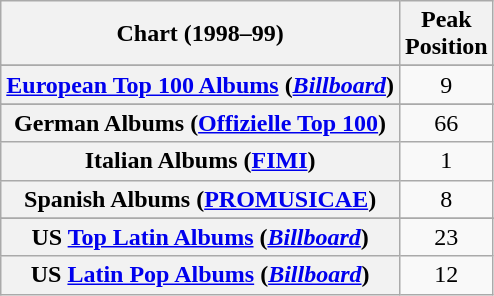<table class="wikitable sortable plainrowheaders" style="text-align:center;">
<tr>
<th>Chart (1998–99)</th>
<th>Peak<br>Position</th>
</tr>
<tr>
</tr>
<tr>
</tr>
<tr>
<th scope="row"><a href='#'>European Top 100 Albums</a> (<em><a href='#'>Billboard</a></em>)</th>
<td>9</td>
</tr>
<tr>
</tr>
<tr>
<th scope="row">German Albums (<a href='#'>Offizielle Top 100</a>)</th>
<td>66</td>
</tr>
<tr>
<th scope="row">Italian Albums (<a href='#'>FIMI</a>)</th>
<td>1</td>
</tr>
<tr>
<th scope="row">Spanish Albums (<a href='#'>PROMUSICAE</a>)</th>
<td>8</td>
</tr>
<tr>
</tr>
<tr>
</tr>
<tr>
<th scope="row">US <a href='#'>Top Latin Albums</a> (<em><a href='#'>Billboard</a></em>)</th>
<td>23</td>
</tr>
<tr>
<th scope="row">US <a href='#'>Latin Pop Albums</a> (<em><a href='#'>Billboard</a></em>)</th>
<td>12</td>
</tr>
</table>
